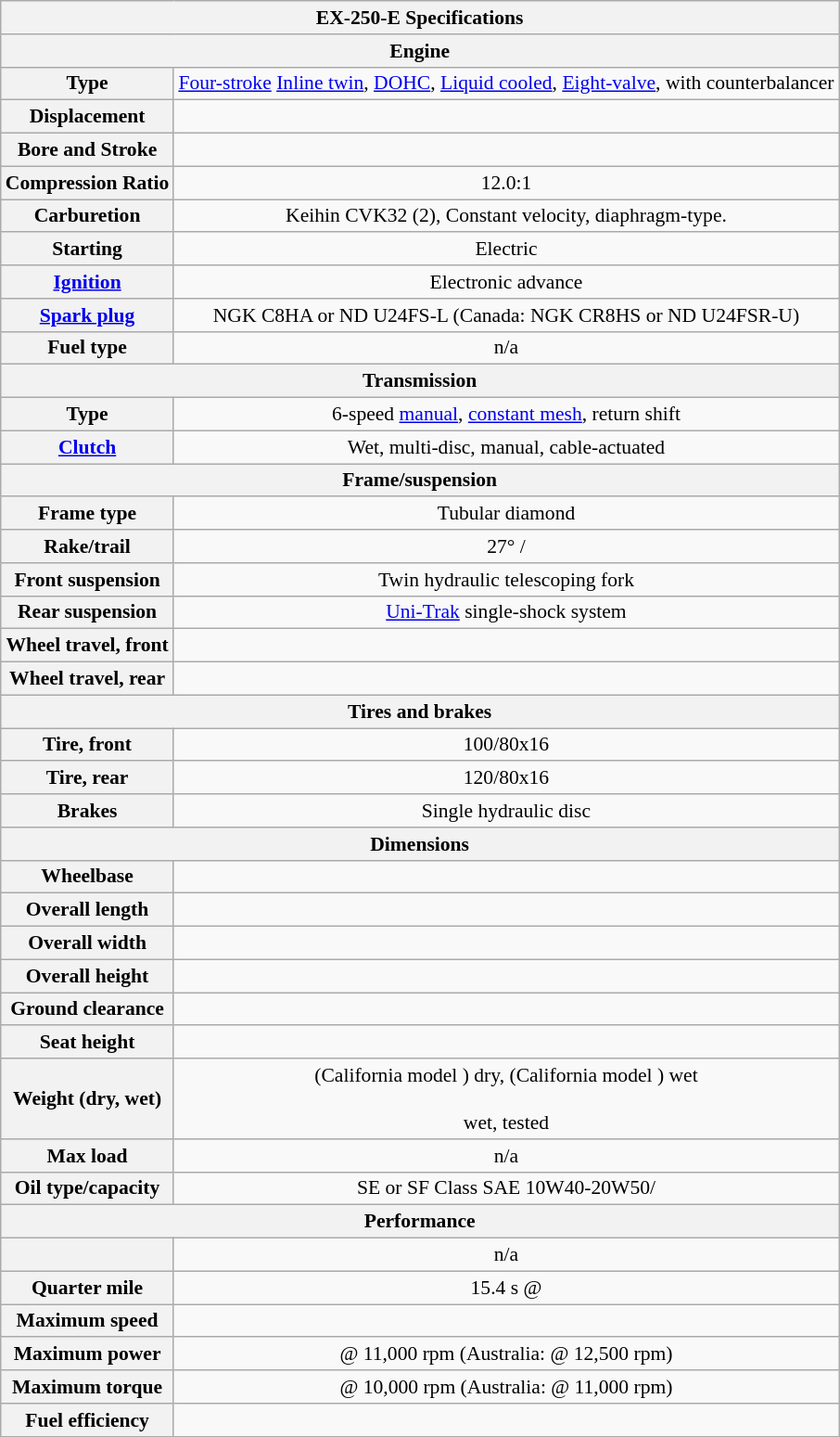<table class="wikitable collapsible collapsed" style="text-align:center; font-size: 90%;">
<tr>
<th colspan="3">EX-250-E Specifications</th>
</tr>
<tr>
<th colspan="3">Engine</th>
</tr>
<tr>
<th>Type</th>
<td colspan="2"><a href='#'>Four-stroke</a> <a href='#'>Inline twin</a>, <a href='#'>DOHC</a>, <a href='#'>Liquid cooled</a>, <a href='#'>Eight-valve</a>, with counterbalancer</td>
</tr>
<tr>
<th>Displacement</th>
<td colspan="2"></td>
</tr>
<tr>
<th>Bore and Stroke</th>
<td colspan="2"></td>
</tr>
<tr>
<th>Compression Ratio</th>
<td colspan="2">12.0:1</td>
</tr>
<tr>
<th>Carburetion</th>
<td colspan="2">Keihin CVK32 (2), Constant velocity, diaphragm-type. </td></tr></td>
</tr>
<tr>
<th>Starting</th>
<td colspan="2">Electric</td>
</tr>
<tr>
<th><a href='#'>Ignition</a></th>
<td colspan="2">Electronic advance</td>
</tr>
<tr>
<th><a href='#'>Spark plug</a></th>
<td colspan="2">NGK C8HA or ND U24FS-L (Canada: NGK CR8HS or ND U24FSR-U)</td>
</tr>
<tr>
<th>Fuel type</th>
<td colspan="2">n/a</td>
</tr>
<tr>
<th colspan="3">Transmission</th>
</tr>
<tr>
<th>Type</th>
<td colspan="2">6-speed <a href='#'>manual</a>, <a href='#'>constant mesh</a>, return shift</td>
</tr>
<tr>
<th><a href='#'>Clutch</a></th>
<td colspan="2">Wet, multi-disc, manual, cable-actuated</td>
</tr>
<tr>
<th colspan="3">Frame/suspension</th>
</tr>
<tr>
<th>Frame type</th>
<td colspan="2">Tubular diamond</td>
</tr>
<tr>
<th>Rake/trail</th>
<td colspan="2">27° / </td>
</tr>
<tr>
<th>Front suspension</th>
<td colspan="2">Twin hydraulic telescoping fork</td>
</tr>
<tr>
<th>Rear suspension</th>
<td colspan="2"><a href='#'>Uni-Trak</a> single-shock system</td>
</tr>
<tr>
<th>Wheel travel, front</th>
<td colspan="2"></td>
</tr>
<tr>
<th>Wheel travel, rear</th>
<td colspan="2"></td>
</tr>
<tr>
<th colspan="3">Tires and brakes</th>
</tr>
<tr>
<th>Tire, front</th>
<td colspan="2">100/80x16</td>
</tr>
<tr>
<th>Tire, rear</th>
<td colspan="2">120/80x16</td>
</tr>
<tr>
<th>Brakes</th>
<td colspan="2">Single hydraulic disc</td>
</tr>
<tr>
<th colspan="3">Dimensions</th>
</tr>
<tr>
<th>Wheelbase</th>
<td colspan="2"></td>
</tr>
<tr>
<th>Overall length</th>
<td colspan="2"></td>
</tr>
<tr>
<th>Overall width</th>
<td colspan="2"></td>
</tr>
<tr>
<th>Overall height</th>
<td colspan="2"></td>
</tr>
<tr>
<th>Ground clearance</th>
<td colspan="2"></td>
</tr>
<tr>
<th>Seat height</th>
<td colspan="2"></td>
</tr>
<tr>
<th>Weight (dry, wet)</th>
<td colspan="2"> (California model ) dry,   (California model ) wet<br><br> wet, tested</td>
</tr>
<tr>
<th>Max load</th>
<td colspan="2">n/a </td>
</tr>
<tr>
<th>Oil type/capacity</th>
<td colspan="2">SE or SF Class SAE 10W40-20W50/</td>
</tr>
<tr>
<th colspan="3">Performance</th>
</tr>
<tr>
<th></th>
<td colspan="2">n/a</td>
</tr>
<tr>
<th>Quarter mile</th>
<td colspan="2">15.4 s @ </td>
</tr>
<tr>
<th>Maximum speed</th>
<td colspan="2"></td>
</tr>
<tr>
<th>Maximum power</th>
<td colspan="2"> @ 11,000 rpm (Australia:   @ 12,500 rpm)</td>
</tr>
<tr>
<th>Maximum torque</th>
<td colspan="2"> @ 10,000 rpm (Australia:   @ 11,000 rpm)</td>
</tr>
<tr>
<th>Fuel efficiency</th>
<td colspan="2"></td>
</tr>
</table>
